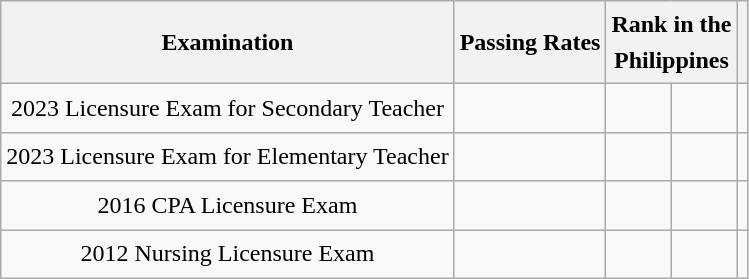<table class = "wikitable" color="background: white;" style="text-align: center; line-height:1.5em;">
<tr>
<th>Examination</th>
<th>Passing Rates</th>
<th colspan = 2>Rank in the<br>Philippines</th>
<th></th>
</tr>
<tr>
<td>2023 Licensure Exam for Secondary Teacher</td>
<td>  <small></small></td>
<td scope="col" style="width:36px;"></td>
<td></td>
<td></td>
</tr>
<tr>
<td>2023 Licensure Exam for Elementary Teacher</td>
<td>  <small></small></td>
<td scope="col" style="width:36px;"></td>
<td></td>
<td></td>
</tr>
<tr>
<td>2016 CPA Licensure Exam</td>
<td>  <small></small></td>
<td scope="col" style="width:36px;"></td>
<td></td>
<td></td>
</tr>
<tr>
<td>2012 Nursing Licensure Exam</td>
<td>  <small></small></td>
<td scope="col" style="width:36px;"></td>
<td></td>
<td></td>
</tr>
</table>
